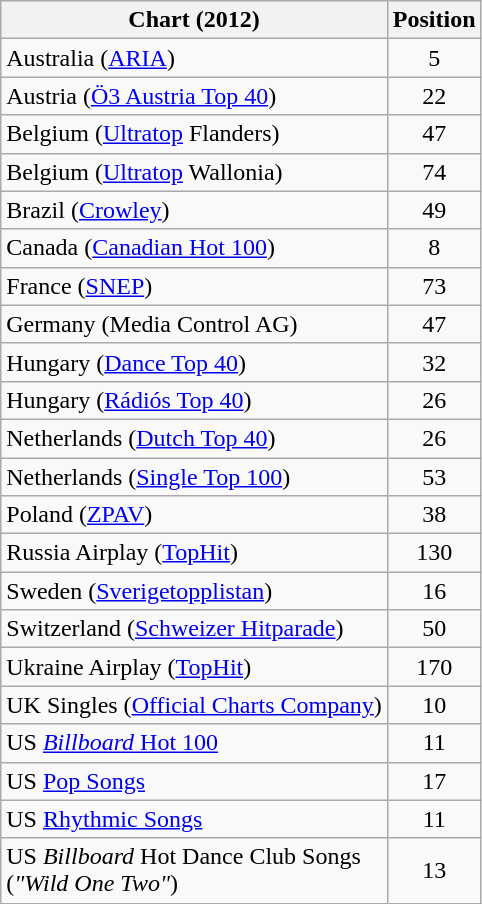<table class="wikitable sortable plainrowheaders" style="text-align:left;">
<tr>
<th scope="col">Chart (2012)</th>
<th scope="col">Position</th>
</tr>
<tr>
<td>Australia (<a href='#'>ARIA</a>)</td>
<td style="text-align:center;">5</td>
</tr>
<tr>
<td>Austria (<a href='#'>Ö3 Austria Top 40</a>)</td>
<td style="text-align:center;">22</td>
</tr>
<tr>
<td>Belgium (<a href='#'>Ultratop</a> Flanders)</td>
<td style="text-align:center;">47</td>
</tr>
<tr>
<td>Belgium (<a href='#'>Ultratop</a> Wallonia)</td>
<td style="text-align:center;">74</td>
</tr>
<tr>
<td>Brazil (<a href='#'>Crowley</a>)</td>
<td style="text-align:center;">49</td>
</tr>
<tr>
<td>Canada (<a href='#'>Canadian Hot 100</a>)</td>
<td style="text-align:center;">8</td>
</tr>
<tr>
<td>France (<a href='#'>SNEP</a>)</td>
<td style="text-align:center;">73</td>
</tr>
<tr>
<td scope="row">Germany (Media Control AG)</td>
<td style="text-align:center;">47</td>
</tr>
<tr>
<td>Hungary (<a href='#'>Dance Top 40</a>)</td>
<td style="text-align:center;">32</td>
</tr>
<tr>
<td>Hungary (<a href='#'>Rádiós Top 40</a>)</td>
<td style="text-align:center;">26</td>
</tr>
<tr>
<td>Netherlands (<a href='#'>Dutch Top 40</a>)</td>
<td style="text-align:center;">26</td>
</tr>
<tr>
<td>Netherlands (<a href='#'>Single Top 100</a>)</td>
<td style="text-align:center;">53</td>
</tr>
<tr>
<td>Poland (<a href='#'>ZPAV</a>)</td>
<td style="text-align:center;">38</td>
</tr>
<tr>
<td>Russia Airplay (<a href='#'>TopHit</a>)</td>
<td style="text-align:center;">130</td>
</tr>
<tr>
<td>Sweden (<a href='#'>Sverigetopplistan</a>)</td>
<td style="text-align:center;">16</td>
</tr>
<tr>
<td>Switzerland (<a href='#'>Schweizer Hitparade</a>)</td>
<td style="text-align:center;">50</td>
</tr>
<tr>
<td>Ukraine Airplay (<a href='#'>TopHit</a>)</td>
<td style="text-align:center;">170</td>
</tr>
<tr>
<td>UK Singles (<a href='#'>Official Charts Company</a>)</td>
<td style="text-align:center;">10</td>
</tr>
<tr>
<td>US <a href='#'><em>Billboard</em> Hot 100</a></td>
<td style="text-align:center;">11</td>
</tr>
<tr>
<td>US <a href='#'>Pop Songs</a></td>
<td style="text-align:center;">17</td>
</tr>
<tr>
<td>US <a href='#'>Rhythmic Songs</a></td>
<td style="text-align:center;">11</td>
</tr>
<tr>
<td>US <em>Billboard</em> Hot Dance Club Songs<br>(<em>"Wild One Two"</em>)</td>
<td style="text-align:center;">13</td>
</tr>
</table>
